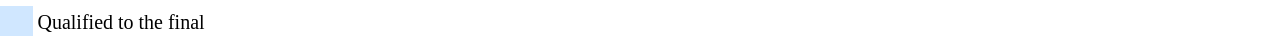<table width=68%>
<tr>
<td style="width: 20px;"></td>
<td bgcolor=#ffffff></td>
</tr>
<tr>
<td bgcolor=#d0e7ff></td>
<td bgcolor=#ffffff><small>Qualified to the final</small></td>
</tr>
</table>
